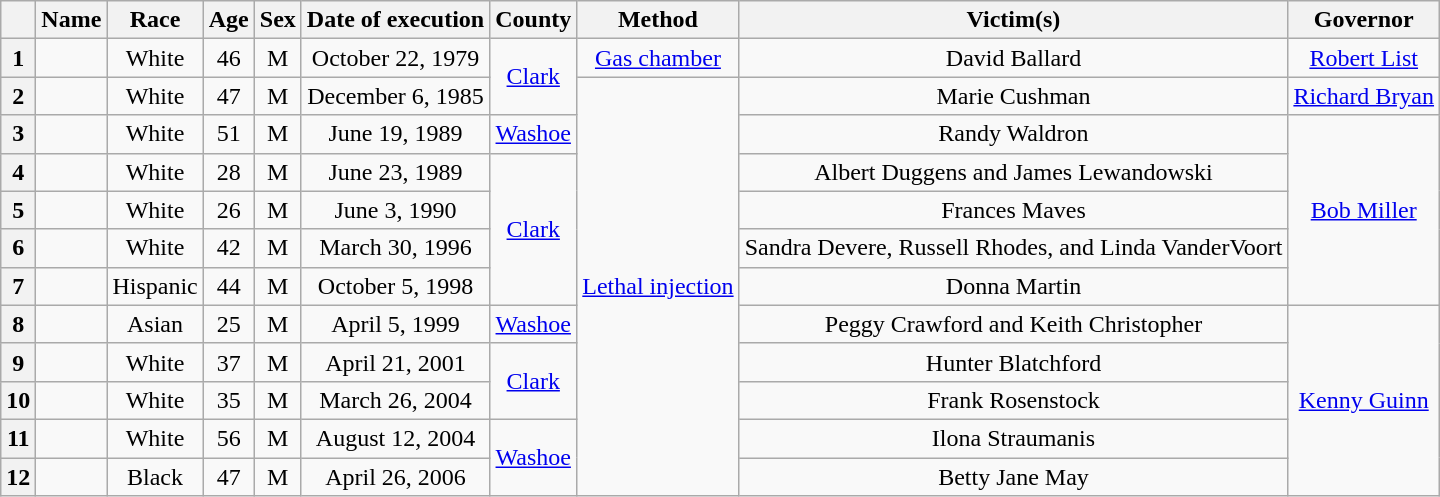<table class="wikitable sortable" style="text-align:center;">
<tr>
<th scope="col"></th>
<th scope="col">Name</th>
<th scope="col">Race</th>
<th scope="col">Age</th>
<th scope="col">Sex</th>
<th scope="col" data-sort-type="date">Date of execution</th>
<th scope="col">County</th>
<th scope="col">Method</th>
<th scope="col">Victim(s)</th>
<th scope="col">Governor</th>
</tr>
<tr>
<th scope="row">1</th>
<td></td>
<td>White</td>
<td>46</td>
<td>M</td>
<td>October 22, 1979</td>
<td rowspan="2"><a href='#'>Clark</a></td>
<td><a href='#'>Gas chamber</a></td>
<td>David Ballard</td>
<td><a href='#'>Robert List</a></td>
</tr>
<tr>
<th scope="row">2</th>
<td></td>
<td>White</td>
<td>47</td>
<td>M</td>
<td>December 6, 1985</td>
<td rowspan="11"><a href='#'>Lethal injection</a></td>
<td>Marie Cushman</td>
<td><a href='#'>Richard Bryan</a></td>
</tr>
<tr>
<th scope="row">3</th>
<td></td>
<td>White</td>
<td>51</td>
<td>M</td>
<td>June 19, 1989</td>
<td><a href='#'>Washoe</a></td>
<td>Randy Waldron</td>
<td rowspan="5"><a href='#'>Bob Miller</a></td>
</tr>
<tr>
<th scope="row">4</th>
<td></td>
<td>White</td>
<td>28</td>
<td>M</td>
<td>June 23, 1989</td>
<td rowspan="4"><a href='#'>Clark</a></td>
<td>Albert Duggens and James Lewandowski</td>
</tr>
<tr>
<th scope="row">5</th>
<td></td>
<td>White</td>
<td>26</td>
<td>M</td>
<td>June 3, 1990</td>
<td>Frances Maves</td>
</tr>
<tr>
<th scope="row">6</th>
<td></td>
<td>White</td>
<td>42</td>
<td>M</td>
<td>March 30, 1996</td>
<td>Sandra Devere, Russell Rhodes, and Linda VanderVoort</td>
</tr>
<tr>
<th scope="row">7</th>
<td></td>
<td>Hispanic</td>
<td>44</td>
<td>M</td>
<td>October 5, 1998</td>
<td>Donna Martin</td>
</tr>
<tr>
<th scope="row">8</th>
<td></td>
<td>Asian</td>
<td>25</td>
<td>M</td>
<td>April 5, 1999</td>
<td><a href='#'>Washoe</a></td>
<td>Peggy Crawford and Keith Christopher</td>
<td rowspan="5"><a href='#'>Kenny Guinn</a></td>
</tr>
<tr>
<th scope="row">9</th>
<td></td>
<td>White</td>
<td>37</td>
<td>M</td>
<td>April 21, 2001</td>
<td rowspan="2"><a href='#'>Clark</a></td>
<td>Hunter Blatchford</td>
</tr>
<tr>
<th scope="row">10</th>
<td></td>
<td>White</td>
<td>35</td>
<td>M</td>
<td>March 26, 2004</td>
<td>Frank Rosenstock</td>
</tr>
<tr>
<th scope="row">11</th>
<td></td>
<td>White</td>
<td>56</td>
<td>M</td>
<td>August 12, 2004</td>
<td rowspan="2"><a href='#'>Washoe</a></td>
<td>Ilona Straumanis</td>
</tr>
<tr>
<th scope="row">12</th>
<td></td>
<td>Black</td>
<td>47</td>
<td>M</td>
<td>April 26, 2006</td>
<td>Betty Jane May</td>
</tr>
</table>
